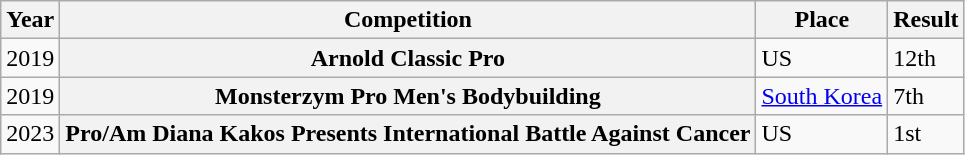<table class="wikitable">
<tr>
<th>Year</th>
<th>Competition</th>
<th>Place</th>
<th>Result</th>
</tr>
<tr>
<td>2019</td>
<th>Arnold Classic Pro</th>
<td>US</td>
<td>12th</td>
</tr>
<tr>
<td>2019</td>
<th>Monsterzym Pro Men's Bodybuilding</th>
<td><a href='#'>South Korea</a></td>
<td>7th</td>
</tr>
<tr>
<td>2023</td>
<th>Pro/Am Diana Kakos Presents International Battle Against Cancer</th>
<td>US</td>
<td>1st</td>
</tr>
</table>
